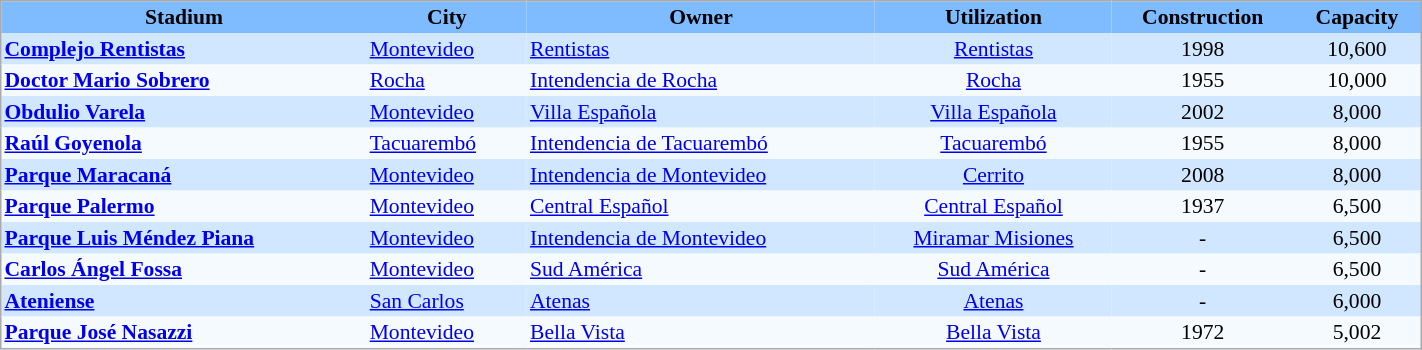<table align=left cellpadding="2" cellspacing="0" style="background: #f5faff; border: 1px #aaa solid; border-collapse: collapse; font-size: 90%;" width=75%>
<tr align=center bgcolor=#7FBBFF style="color:Black;">
<td><strong>Stadium</strong></td>
<td><strong>City</strong></td>
<td><strong>Owner</strong></td>
<td><strong>Utilization</strong></td>
<td><strong>Construction</strong></td>
<td><strong>Capacity</strong></td>
</tr>
<tr align=center bgcolor=#D0E7FF>
<td align="left"><strong><a href='#'>Complejo Rentistas</a></strong></td>
<td align="left"> <a href='#'>Montevideo</a></td>
<td align="left"> <a href='#'>Rentistas</a></td>
<td><a href='#'>Rentistas</a></td>
<td>1998</td>
<td>10,600</td>
</tr>
<tr align="center" bgcolor="#F5FAFF">
<td align="left"><strong><a href='#'>Doctor Mario Sobrero</a></strong></td>
<td align="left"><a href='#'>Rocha</a></td>
<td align="left"><a href='#'>Intendencia de Rocha</a></td>
<td><a href='#'>Rocha</a></td>
<td>1955</td>
<td>10,000</td>
</tr>
<tr align="center" bgcolor="#D0E7FF">
<td align="left"><strong><a href='#'>Obdulio Varela</a></strong></td>
<td align="left"> <a href='#'>Montevideo</a></td>
<td align="left"> <a href='#'>Villa Española</a></td>
<td><a href='#'>Villa Española</a></td>
<td>2002</td>
<td>8,000</td>
</tr>
<tr align=center bgcolor=#F5FAFF>
<td align=left><strong><a href='#'>Raúl Goyenola</a></strong></td>
<td align=left><a href='#'>Tacuarembó</a></td>
<td align=left><a href='#'>Intendencia de Tacuarembó</a></td>
<td><a href='#'>Tacuarembó</a></td>
<td>1955</td>
<td>8,000</td>
</tr>
<tr align=center bgcolor=#D0E7FF>
<td align=left><strong><a href='#'>Parque Maracaná</a></strong></td>
<td align=left> <a href='#'>Montevideo</a></td>
<td align=left><a href='#'>Intendencia de Montevideo</a></td>
<td><a href='#'>Cerrito</a></td>
<td>2008</td>
<td>8,000</td>
</tr>
<tr align=center bgcolor=#F5FAFF>
<td align=left><strong><a href='#'>Parque Palermo</a></strong></td>
<td align=left> <a href='#'>Montevideo</a></td>
<td align=left> <a href='#'>Central Español</a></td>
<td><a href='#'>Central Español</a></td>
<td>1937</td>
<td>6,500</td>
</tr>
<tr align=center bgcolor=#D0E7FF>
<td align="left"><strong><a href='#'>Parque Luis Méndez Piana</a></strong></td>
<td align="left"> <a href='#'>Montevideo</a></td>
<td align="left"><a href='#'>Intendencia de Montevideo</a></td>
<td><a href='#'>Miramar Misiones</a></td>
<td>-</td>
<td>6,500</td>
</tr>
<tr align=center bgcolor=#F5FAFF>
<td align=left><strong><a href='#'>Carlos Ángel Fossa</a></strong></td>
<td align="left"> <a href='#'>Montevideo</a></td>
<td align="left"> <a href='#'>Sud América</a></td>
<td><a href='#'>Sud América</a></td>
<td>-</td>
<td>6,500</td>
</tr>
<tr align=center bgcolor=#D0E7FF>
<td align=left><strong><a href='#'>Ateniense</a></strong></td>
<td align=left><a href='#'>San Carlos</a></td>
<td align=left> <a href='#'>Atenas</a></td>
<td><a href='#'>Atenas</a></td>
<td>-</td>
<td>6,000</td>
</tr>
<tr align=center bgcolor=#F5FAFF>
<td align=left><strong><a href='#'>Parque José Nasazzi</a></strong></td>
<td align=left> <a href='#'>Montevideo</a></td>
<td align=left> <a href='#'>Bella Vista</a></td>
<td><a href='#'>Bella Vista</a></td>
<td>1972</td>
<td>5,002</td>
</tr>
</table>
